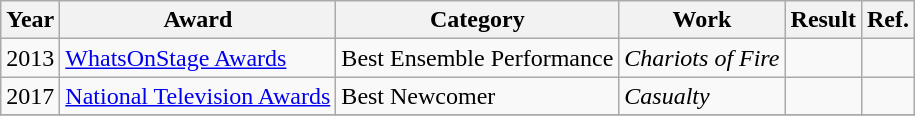<table class="wikitable plainrowheaders">
<tr>
<th>Year</th>
<th>Award</th>
<th>Category</th>
<th>Work</th>
<th>Result</th>
<th>Ref.</th>
</tr>
<tr>
<td>2013</td>
<td><a href='#'>WhatsOnStage Awards</a></td>
<td>Best Ensemble Performance</td>
<td><em>Chariots of Fire</em></td>
<td></td>
<td></td>
</tr>
<tr>
<td>2017</td>
<td><a href='#'>National Television Awards</a></td>
<td>Best Newcomer</td>
<td><em>Casualty</em></td>
<td></td>
<td></td>
</tr>
<tr>
</tr>
</table>
